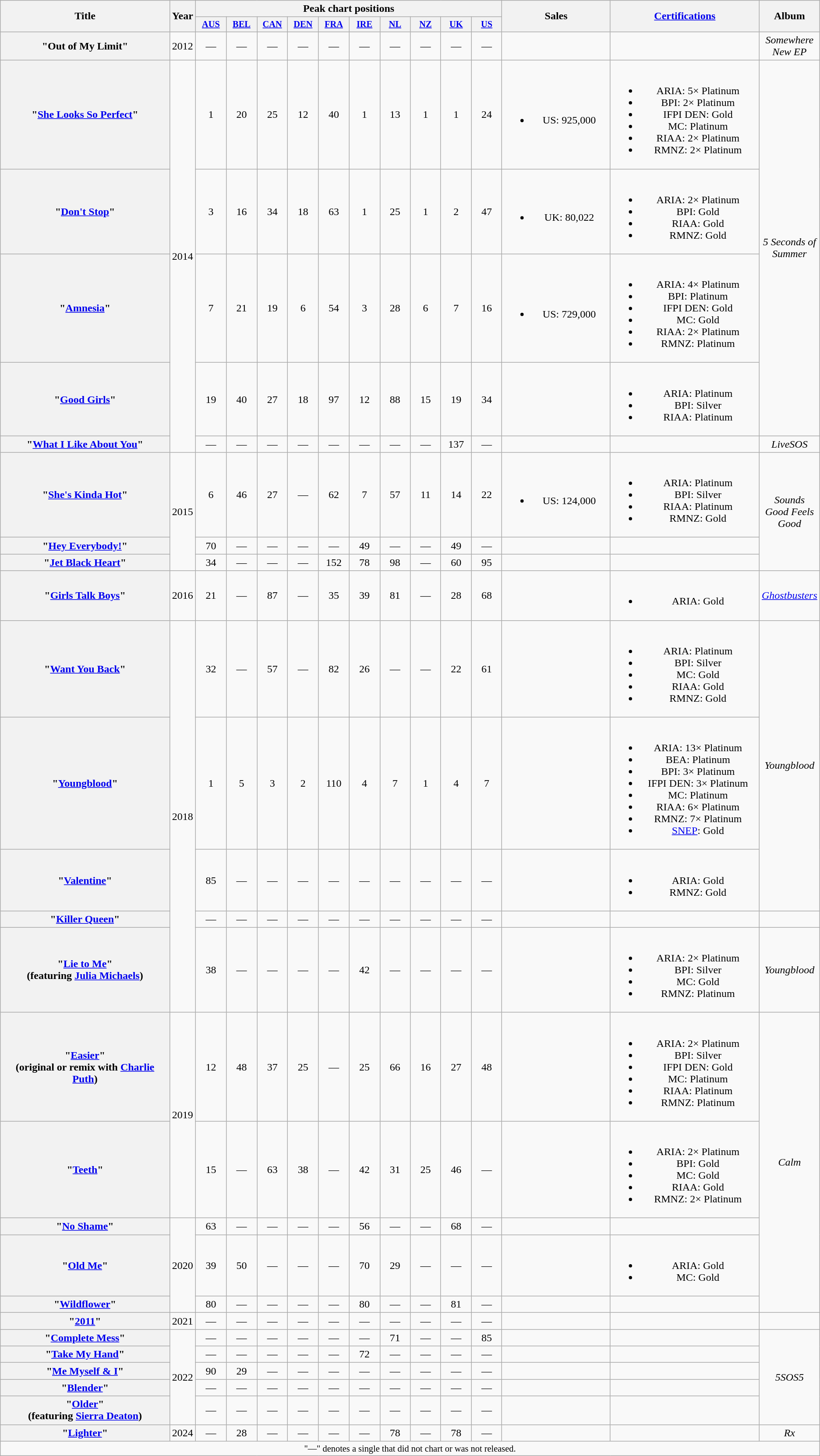<table class="wikitable plainrowheaders" style="text-align:center;">
<tr>
<th scope="col" rowspan="2" style="width:16em;">Title</th>
<th scope="col" rowspan="2" style="width:1em;">Year</th>
<th scope="col" colspan="10">Peak chart positions</th>
<th scope="col" rowspan="2" style="width:10em;">Sales</th>
<th scope="col" rowspan="2" style="width:14em;"><a href='#'>Certifications</a></th>
<th scope="col" rowspan="2">Album</th>
</tr>
<tr>
<th scope="col" style="width:3em;font-size:85%;"><a href='#'>AUS</a><br></th>
<th scope="col" style="width:3em;font-size:85%;"><a href='#'>BEL</a><br></th>
<th scope="col" style="width:3em;font-size:85%;"><a href='#'>CAN</a><br></th>
<th scope="col" style="width:3em;font-size:85%;"><a href='#'>DEN</a><br></th>
<th scope="col" style="width:3em;font-size:85%;"><a href='#'>FRA</a><br></th>
<th scope="col" style="width:3em;font-size:85%;"><a href='#'>IRE</a><br></th>
<th scope="col" style="width:3em;font-size:85%;"><a href='#'>NL</a><br></th>
<th scope="col" style="width:3em;font-size:85%;"><a href='#'>NZ</a><br></th>
<th scope="col" style="width:3em;font-size:85%;"><a href='#'>UK</a><br></th>
<th scope="col" style="width:3em;font-size:85%;"><a href='#'>US</a><br></th>
</tr>
<tr>
<th scope="row">"Out of My Limit"</th>
<td>2012</td>
<td>—</td>
<td>—</td>
<td>—</td>
<td>—</td>
<td>—</td>
<td>—</td>
<td>—</td>
<td>—</td>
<td>—</td>
<td>—</td>
<td></td>
<td></td>
<td><em>Somewhere New EP</em></td>
</tr>
<tr>
<th scope="row">"<a href='#'>She Looks So Perfect</a>"</th>
<td rowspan="5">2014</td>
<td>1</td>
<td>20</td>
<td>25</td>
<td>12</td>
<td>40</td>
<td>1</td>
<td>13</td>
<td>1</td>
<td>1</td>
<td>24</td>
<td><br><ul><li>US: 925,000</li></ul></td>
<td><br><ul><li>ARIA: 5× Platinum</li><li>BPI: 2× Platinum</li><li>IFPI DEN: Gold</li><li>MC: Platinum</li><li>RIAA: 2× Platinum</li><li>RMNZ: 2× Platinum</li></ul></td>
<td rowspan="4"><em>5 Seconds of Summer</em></td>
</tr>
<tr>
<th scope="row">"<a href='#'>Don't Stop</a>"</th>
<td>3</td>
<td>16</td>
<td>34</td>
<td>18</td>
<td>63</td>
<td>1</td>
<td>25</td>
<td>1</td>
<td>2</td>
<td>47</td>
<td><br><ul><li>UK: 80,022</li></ul></td>
<td><br><ul><li>ARIA: 2× Platinum</li><li>BPI: Gold</li><li>RIAA: Gold</li><li>RMNZ: Gold</li></ul></td>
</tr>
<tr>
<th scope="row">"<a href='#'>Amnesia</a>"</th>
<td>7</td>
<td>21</td>
<td>19</td>
<td>6</td>
<td>54</td>
<td>3</td>
<td>28</td>
<td>6</td>
<td>7</td>
<td>16</td>
<td><br><ul><li>US: 729,000</li></ul></td>
<td><br><ul><li>ARIA: 4× Platinum</li><li>BPI: Platinum</li><li>IFPI DEN: Gold</li><li>MC: Gold</li><li>RIAA: 2× Platinum</li><li>RMNZ: Platinum</li></ul></td>
</tr>
<tr>
<th scope="row">"<a href='#'>Good Girls</a>"</th>
<td>19</td>
<td>40</td>
<td>27</td>
<td>18</td>
<td>97</td>
<td>12</td>
<td>88</td>
<td>15</td>
<td>19</td>
<td>34</td>
<td></td>
<td><br><ul><li>ARIA: Platinum</li><li>BPI: Silver</li><li>RIAA: Platinum</li></ul></td>
</tr>
<tr>
<th scope="row">"<a href='#'>What I Like About You</a>"</th>
<td>—</td>
<td>—</td>
<td>—</td>
<td>—</td>
<td>—</td>
<td>—</td>
<td>—</td>
<td>—</td>
<td>137</td>
<td>—</td>
<td></td>
<td></td>
<td><em>LiveSOS</em></td>
</tr>
<tr>
<th scope="row">"<a href='#'>She's Kinda Hot</a>"</th>
<td rowspan="3">2015</td>
<td>6</td>
<td>46</td>
<td>27</td>
<td>—</td>
<td>62</td>
<td>7</td>
<td>57</td>
<td>11</td>
<td>14</td>
<td>22</td>
<td><br><ul><li>US: 124,000</li></ul></td>
<td><br><ul><li>ARIA: Platinum</li><li>BPI: Silver</li><li>RIAA: Platinum</li><li>RMNZ: Gold</li></ul></td>
<td rowspan="3"><em>Sounds Good Feels Good</em></td>
</tr>
<tr>
<th scope="row">"<a href='#'>Hey Everybody!</a>"</th>
<td>70</td>
<td>—</td>
<td>—</td>
<td>—</td>
<td>—</td>
<td>49</td>
<td>—</td>
<td>—</td>
<td>49</td>
<td>—</td>
<td></td>
<td></td>
</tr>
<tr>
<th scope="row">"<a href='#'>Jet Black Heart</a>"</th>
<td>34</td>
<td>—</td>
<td>—</td>
<td>—</td>
<td>152</td>
<td>78</td>
<td>98</td>
<td>—</td>
<td>60</td>
<td>95</td>
<td></td>
<td></td>
</tr>
<tr>
<th scope="row">"<a href='#'>Girls Talk Boys</a>"</th>
<td rowspan="1">2016</td>
<td>21</td>
<td>—</td>
<td>87</td>
<td>—</td>
<td>35</td>
<td>39</td>
<td>81</td>
<td>—</td>
<td>28</td>
<td>68</td>
<td></td>
<td><br><ul><li>ARIA: Gold</li></ul></td>
<td><em><a href='#'>Ghostbusters</a></em></td>
</tr>
<tr>
<th scope="row">"<a href='#'>Want You Back</a>"</th>
<td rowspan="5">2018</td>
<td>32</td>
<td>—</td>
<td>57</td>
<td>—</td>
<td>82</td>
<td>26</td>
<td>—</td>
<td>—</td>
<td>22</td>
<td>61</td>
<td></td>
<td><br><ul><li>ARIA: Platinum</li><li>BPI: Silver</li><li>MC: Gold</li><li>RIAA: Gold</li><li>RMNZ: Gold</li></ul></td>
<td rowspan="3"><em>Youngblood</em></td>
</tr>
<tr>
<th scope="row">"<a href='#'>Youngblood</a>"</th>
<td>1</td>
<td>5</td>
<td>3</td>
<td>2</td>
<td>110</td>
<td>4</td>
<td>7</td>
<td>1</td>
<td>4</td>
<td>7</td>
<td></td>
<td><br><ul><li>ARIA: 13× Platinum</li><li>BEA: Platinum</li><li>BPI: 3× Platinum</li><li>IFPI DEN: 3× Platinum</li><li>MC: Platinum</li><li>RIAA: 6× Platinum</li><li>RMNZ: 7× Platinum</li><li><a href='#'>SNEP</a>: Gold</li></ul></td>
</tr>
<tr>
<th scope="row">"<a href='#'>Valentine</a>"</th>
<td>85</td>
<td>—</td>
<td>—</td>
<td>—</td>
<td>—</td>
<td>—</td>
<td>—</td>
<td>—</td>
<td>—</td>
<td>—</td>
<td></td>
<td><br><ul><li>ARIA: Gold</li><li>RMNZ: Gold</li></ul></td>
</tr>
<tr>
<th scope="row">"<a href='#'>Killer Queen</a>"</th>
<td>—</td>
<td>—</td>
<td>—</td>
<td>—</td>
<td>—</td>
<td>—</td>
<td>—</td>
<td>—</td>
<td>—</td>
<td>—</td>
<td></td>
<td></td>
<td></td>
</tr>
<tr>
<th scope="row">"<a href='#'>Lie to Me</a>"<br><span>(featuring <a href='#'>Julia Michaels</a>)</span></th>
<td>38</td>
<td>—</td>
<td>—</td>
<td>—</td>
<td>—</td>
<td>42</td>
<td>—</td>
<td>—</td>
<td>—</td>
<td>—</td>
<td></td>
<td><br><ul><li>ARIA: 2× Platinum</li><li>BPI: Silver</li><li>MC: Gold</li><li>RMNZ: Platinum</li></ul></td>
<td><em>Youngblood</em></td>
</tr>
<tr>
<th scope="row">"<a href='#'>Easier</a>" <br><span>(original or remix with <a href='#'>Charlie Puth</a>)</span></th>
<td rowspan=2">2019</td>
<td>12</td>
<td>48</td>
<td>37</td>
<td>25</td>
<td>—</td>
<td>25</td>
<td>66</td>
<td>16</td>
<td>27</td>
<td>48</td>
<td></td>
<td><br><ul><li>ARIA: 2× Platinum</li><li>BPI: Silver</li><li>IFPI DEN: Gold</li><li>MC: Platinum</li><li>RIAA: Platinum</li><li>RMNZ: Platinum</li></ul></td>
<td rowspan="5"><em>Calm</em></td>
</tr>
<tr>
<th scope="row">"<a href='#'>Teeth</a>"</th>
<td>15</td>
<td>—</td>
<td>63</td>
<td>38</td>
<td>—</td>
<td>42</td>
<td>31</td>
<td>25</td>
<td>46</td>
<td>—</td>
<td></td>
<td><br><ul><li>ARIA: 2× Platinum</li><li>BPI: Gold</li><li>MC: Gold</li><li>RIAA: Gold</li><li>RMNZ: 2× Platinum</li></ul></td>
</tr>
<tr>
<th scope="row">"<a href='#'>No Shame</a>"</th>
<td rowspan="3">2020</td>
<td>63</td>
<td>—</td>
<td>—</td>
<td>—</td>
<td>—</td>
<td>56</td>
<td>—</td>
<td>—</td>
<td>68</td>
<td>—</td>
<td></td>
<td></td>
</tr>
<tr>
<th scope="row">"<a href='#'>Old Me</a>"</th>
<td>39</td>
<td>50</td>
<td>—</td>
<td>—</td>
<td>—</td>
<td>70</td>
<td>29</td>
<td>—</td>
<td>—</td>
<td>—</td>
<td></td>
<td><br><ul><li>ARIA: Gold</li><li>MC: Gold</li></ul></td>
</tr>
<tr>
<th scope="row">"<a href='#'>Wildflower</a>"</th>
<td>80</td>
<td>—</td>
<td>—</td>
<td>—</td>
<td>—</td>
<td>80</td>
<td>—</td>
<td>—</td>
<td>81</td>
<td>—</td>
<td></td>
<td></td>
</tr>
<tr>
<th scope="row">"<a href='#'>2011</a>"</th>
<td>2021</td>
<td>—</td>
<td>—</td>
<td>—</td>
<td>—</td>
<td>—</td>
<td>—</td>
<td>—</td>
<td>—</td>
<td>—</td>
<td>—</td>
<td></td>
<td></td>
<td></td>
</tr>
<tr>
<th scope="row">"<a href='#'>Complete Mess</a>"</th>
<td rowspan="5">2022</td>
<td>—</td>
<td>—</td>
<td>—</td>
<td>—</td>
<td>—</td>
<td>—</td>
<td>71</td>
<td>—</td>
<td>—</td>
<td>85</td>
<td></td>
<td></td>
<td rowspan="5"><em>5SOS5</em></td>
</tr>
<tr>
<th scope="row">"<a href='#'>Take My Hand</a>"</th>
<td>—</td>
<td>—</td>
<td>—</td>
<td>—</td>
<td>—</td>
<td>72</td>
<td>—</td>
<td>—</td>
<td>—</td>
<td>—</td>
<td></td>
<td></td>
</tr>
<tr>
<th scope="row">"<a href='#'>Me Myself & I</a>"</th>
<td>90</td>
<td>29</td>
<td>—</td>
<td>—</td>
<td>—</td>
<td>—</td>
<td>—</td>
<td>—</td>
<td>—</td>
<td>—</td>
<td></td>
<td></td>
</tr>
<tr>
<th scope="row">"<a href='#'>Blender</a>"</th>
<td>—</td>
<td>—</td>
<td>—</td>
<td>—</td>
<td>—</td>
<td>—</td>
<td>—</td>
<td>—</td>
<td>—</td>
<td>—</td>
<td></td>
<td></td>
</tr>
<tr>
<th scope="row">"<a href='#'>Older</a>"<br><span>(featuring <a href='#'>Sierra Deaton</a>)</span></th>
<td>—</td>
<td>—</td>
<td>—</td>
<td>—</td>
<td>—</td>
<td>—</td>
<td>—</td>
<td>—</td>
<td>—</td>
<td>—</td>
<td></td>
<td></td>
</tr>
<tr>
<th scope="row">"<a href='#'>Lighter</a>"<br></th>
<td>2024</td>
<td>—</td>
<td>28</td>
<td>—</td>
<td>—</td>
<td>—</td>
<td>—</td>
<td>78</td>
<td>—</td>
<td>78</td>
<td>—</td>
<td></td>
<td></td>
<td><em>Rx</em></td>
</tr>
<tr>
<td colspan="15" style="font-size:85%">"—" denotes a single that did not chart or was not released.</td>
</tr>
</table>
